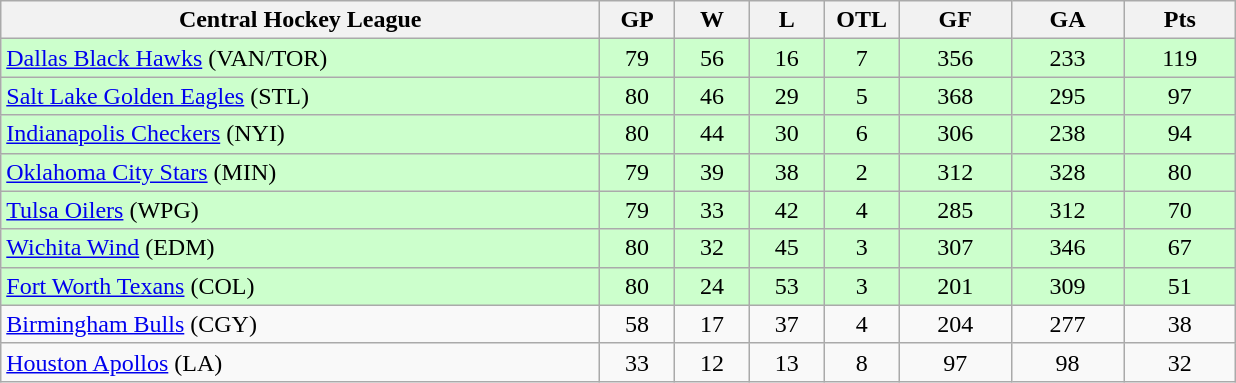<table class="wikitable">
<tr>
<th width="40%" bgcolor="#e0e0e0">Central Hockey League</th>
<th width="5%" bgcolor="#e0e0e0">GP</th>
<th width="5%" bgcolor="#e0e0e0">W</th>
<th width="5%" bgcolor="#e0e0e0">L</th>
<th width="5%" bgcolor="#e0e0e0">OTL</th>
<th width="7.5%" bgcolor="#e0e0e0">GF</th>
<th width="7.5%" bgcolor="#e0e0e0">GA</th>
<th width="7.5%" bgcolor="#e0e0e0">Pts</th>
</tr>
<tr align="center" bgcolor="#CCFFCC">
<td align="left"><a href='#'>Dallas Black Hawks</a> (VAN/TOR)</td>
<td>79</td>
<td>56</td>
<td>16</td>
<td>7</td>
<td>356</td>
<td>233</td>
<td>119</td>
</tr>
<tr align="center" bgcolor="#CCFFCC">
<td align="left"><a href='#'>Salt Lake Golden Eagles</a> (STL)</td>
<td>80</td>
<td>46</td>
<td>29</td>
<td>5</td>
<td>368</td>
<td>295</td>
<td>97</td>
</tr>
<tr align="center" bgcolor="#CCFFCC">
<td align="left"><a href='#'>Indianapolis Checkers</a> (NYI)</td>
<td>80</td>
<td>44</td>
<td>30</td>
<td>6</td>
<td>306</td>
<td>238</td>
<td>94</td>
</tr>
<tr align="center" bgcolor="#CCFFCC">
<td align="left"><a href='#'>Oklahoma City Stars</a> (MIN)</td>
<td>79</td>
<td>39</td>
<td>38</td>
<td>2</td>
<td>312</td>
<td>328</td>
<td>80</td>
</tr>
<tr align="center" bgcolor="#CCFFCC">
<td align="left"><a href='#'>Tulsa Oilers</a> (WPG)</td>
<td>79</td>
<td>33</td>
<td>42</td>
<td>4</td>
<td>285</td>
<td>312</td>
<td>70</td>
</tr>
<tr align="center" bgcolor="#CCFFCC">
<td align="left"><a href='#'>Wichita Wind</a> (EDM)</td>
<td>80</td>
<td>32</td>
<td>45</td>
<td>3</td>
<td>307</td>
<td>346</td>
<td>67</td>
</tr>
<tr align="center" bgcolor="#CCFFCC">
<td align="left"><a href='#'>Fort Worth Texans</a> (COL)</td>
<td>80</td>
<td>24</td>
<td>53</td>
<td>3</td>
<td>201</td>
<td>309</td>
<td>51</td>
</tr>
<tr align="center">
<td align="left"><a href='#'>Birmingham Bulls</a> (CGY)</td>
<td>58</td>
<td>17</td>
<td>37</td>
<td>4</td>
<td>204</td>
<td>277</td>
<td>38</td>
</tr>
<tr align="center">
<td align="left"><a href='#'>Houston Apollos</a> (LA)</td>
<td>33</td>
<td>12</td>
<td>13</td>
<td>8</td>
<td>97</td>
<td>98</td>
<td>32</td>
</tr>
</table>
